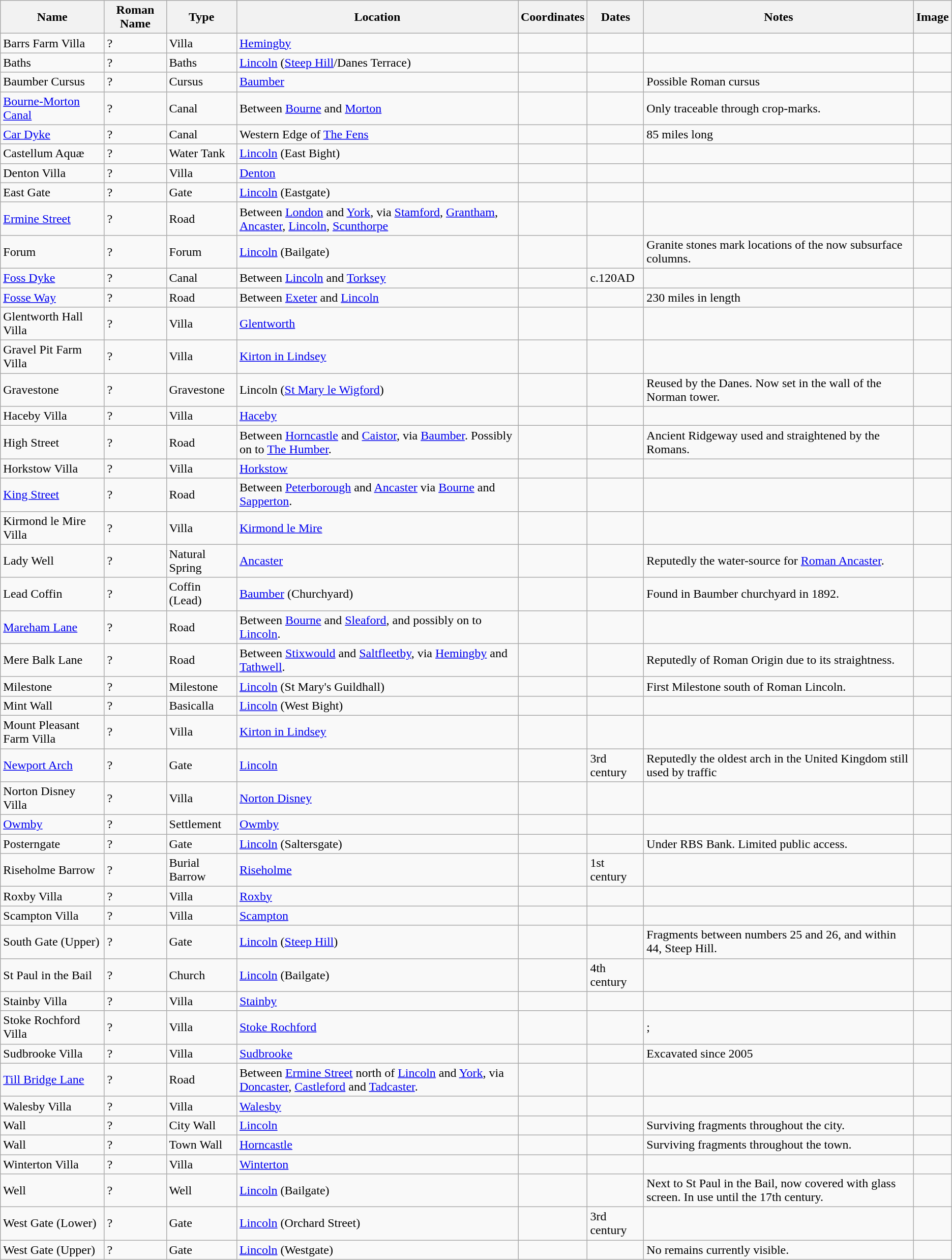<table class="wikitable sortable">
<tr>
<th>Name</th>
<th>Roman Name</th>
<th>Type</th>
<th>Location</th>
<th>Coordinates</th>
<th>Dates</th>
<th>Notes</th>
<th>Image</th>
</tr>
<tr>
<td>Barrs Farm Villa</td>
<td>?</td>
<td>Villa</td>
<td><a href='#'>Hemingby</a></td>
<td></td>
<td></td>
<td></td>
<td></td>
</tr>
<tr>
<td>Baths</td>
<td>?</td>
<td>Baths</td>
<td><a href='#'>Lincoln</a> (<a href='#'>Steep Hill</a>/Danes Terrace)</td>
<td></td>
<td></td>
<td></td>
<td></td>
</tr>
<tr>
<td>Baumber Cursus</td>
<td>?</td>
<td>Cursus</td>
<td><a href='#'>Baumber</a></td>
<td></td>
<td></td>
<td>Possible Roman cursus</td>
<td></td>
</tr>
<tr>
<td><a href='#'>Bourne-Morton Canal</a></td>
<td>?</td>
<td>Canal</td>
<td>Between <a href='#'>Bourne</a> and <a href='#'>Morton</a></td>
<td></td>
<td></td>
<td>Only traceable through crop-marks.</td>
<td></td>
</tr>
<tr>
<td><a href='#'>Car Dyke</a></td>
<td>?</td>
<td>Canal</td>
<td>Western Edge of <a href='#'>The Fens</a></td>
<td></td>
<td></td>
<td>85 miles long</td>
<td></td>
</tr>
<tr>
<td>Castellum Aquæ</td>
<td>?</td>
<td>Water Tank</td>
<td><a href='#'>Lincoln</a> (East Bight)</td>
<td></td>
<td></td>
<td></td>
<td></td>
</tr>
<tr>
<td>Denton Villa</td>
<td>?</td>
<td>Villa</td>
<td><a href='#'>Denton</a></td>
<td></td>
<td></td>
<td></td>
<td></td>
</tr>
<tr>
<td>East Gate</td>
<td>?</td>
<td>Gate</td>
<td><a href='#'>Lincoln</a> (Eastgate)</td>
<td></td>
<td></td>
<td></td>
<td></td>
</tr>
<tr>
<td><a href='#'>Ermine Street</a></td>
<td>?</td>
<td>Road</td>
<td>Between <a href='#'>London</a> and <a href='#'>York</a>, via <a href='#'>Stamford</a>, <a href='#'>Grantham</a>, <a href='#'>Ancaster</a>, <a href='#'>Lincoln</a>, <a href='#'>Scunthorpe</a></td>
<td></td>
<td></td>
<td></td>
<td></td>
</tr>
<tr>
<td>Forum</td>
<td>?</td>
<td>Forum</td>
<td><a href='#'>Lincoln</a> (Bailgate)</td>
<td></td>
<td></td>
<td>Granite stones mark locations of the now subsurface columns.</td>
<td></td>
</tr>
<tr>
<td><a href='#'>Foss Dyke</a></td>
<td>?</td>
<td>Canal</td>
<td>Between <a href='#'>Lincoln</a> and <a href='#'>Torksey</a></td>
<td></td>
<td>c.120AD</td>
<td></td>
<td></td>
</tr>
<tr>
<td><a href='#'>Fosse Way</a></td>
<td>?</td>
<td>Road</td>
<td>Between <a href='#'>Exeter</a> and <a href='#'>Lincoln</a></td>
<td></td>
<td></td>
<td>230 miles in length</td>
<td></td>
</tr>
<tr>
<td>Glentworth Hall Villa</td>
<td>?</td>
<td>Villa</td>
<td><a href='#'>Glentworth</a></td>
<td></td>
<td></td>
<td></td>
<td></td>
</tr>
<tr>
<td>Gravel Pit Farm Villa</td>
<td>?</td>
<td>Villa</td>
<td><a href='#'>Kirton in Lindsey</a></td>
<td></td>
<td></td>
<td></td>
<td></td>
</tr>
<tr>
<td>Gravestone</td>
<td>?</td>
<td>Gravestone</td>
<td>Lincoln (<a href='#'>St Mary le Wigford</a>)</td>
<td></td>
<td></td>
<td>Reused by the Danes. Now set in the wall of the Norman tower.</td>
<td></td>
</tr>
<tr>
<td>Haceby Villa</td>
<td>?</td>
<td>Villa</td>
<td><a href='#'>Haceby</a></td>
<td></td>
<td></td>
<td></td>
<td></td>
</tr>
<tr>
<td>High Street</td>
<td>?</td>
<td>Road</td>
<td>Between <a href='#'>Horncastle</a> and <a href='#'>Caistor</a>, via <a href='#'>Baumber</a>. Possibly on to <a href='#'>The Humber</a>.</td>
<td></td>
<td></td>
<td>Ancient Ridgeway used and straightened by the Romans.</td>
<td></td>
</tr>
<tr>
<td>Horkstow Villa</td>
<td>?</td>
<td>Villa</td>
<td><a href='#'>Horkstow</a></td>
<td></td>
<td></td>
<td></td>
<td></td>
</tr>
<tr>
<td><a href='#'>King Street</a></td>
<td>?</td>
<td>Road</td>
<td>Between <a href='#'>Peterborough</a> and <a href='#'>Ancaster</a> via <a href='#'>Bourne</a> and <a href='#'>Sapperton</a>.</td>
<td></td>
<td></td>
<td></td>
<td></td>
</tr>
<tr>
<td>Kirmond le Mire Villa</td>
<td>?</td>
<td>Villa</td>
<td><a href='#'>Kirmond le Mire</a></td>
<td></td>
<td></td>
<td></td>
<td></td>
</tr>
<tr>
<td>Lady Well</td>
<td>?</td>
<td>Natural Spring</td>
<td><a href='#'>Ancaster</a></td>
<td></td>
<td></td>
<td>Reputedly the water-source for <a href='#'>Roman Ancaster</a>.</td>
<td></td>
</tr>
<tr>
<td>Lead Coffin</td>
<td>?</td>
<td>Coffin (Lead)</td>
<td><a href='#'>Baumber</a> (Churchyard)</td>
<td></td>
<td></td>
<td>Found in Baumber churchyard in 1892.</td>
<td></td>
</tr>
<tr>
<td><a href='#'>Mareham Lane</a></td>
<td>?</td>
<td>Road</td>
<td>Between <a href='#'>Bourne</a> and <a href='#'>Sleaford</a>, and possibly on to <a href='#'>Lincoln</a>.</td>
<td></td>
<td></td>
<td></td>
<td></td>
</tr>
<tr>
<td>Mere Balk Lane</td>
<td>?</td>
<td>Road</td>
<td>Between <a href='#'>Stixwould</a> and <a href='#'>Saltfleetby</a>, via <a href='#'>Hemingby</a> and <a href='#'>Tathwell</a>.</td>
<td></td>
<td></td>
<td>Reputedly of Roman Origin due to its straightness.</td>
<td></td>
</tr>
<tr>
<td>Milestone</td>
<td>?</td>
<td>Milestone</td>
<td><a href='#'>Lincoln</a> (St Mary's Guildhall)</td>
<td></td>
<td></td>
<td>First Milestone south of Roman Lincoln.</td>
<td></td>
</tr>
<tr>
<td>Mint Wall</td>
<td>?</td>
<td>Basicalla</td>
<td><a href='#'>Lincoln</a> (West Bight)</td>
<td></td>
<td></td>
<td></td>
<td></td>
</tr>
<tr>
<td>Mount Pleasant Farm Villa</td>
<td>?</td>
<td>Villa</td>
<td><a href='#'>Kirton in Lindsey</a></td>
<td></td>
<td></td>
<td></td>
<td></td>
</tr>
<tr>
<td><a href='#'>Newport Arch</a></td>
<td>?</td>
<td>Gate</td>
<td><a href='#'>Lincoln</a></td>
<td></td>
<td>3rd century</td>
<td>Reputedly the oldest arch in the United Kingdom still used by traffic</td>
<td></td>
</tr>
<tr>
<td>Norton Disney Villa</td>
<td>?</td>
<td>Villa</td>
<td><a href='#'>Norton Disney</a></td>
<td></td>
<td></td>
<td></td>
<td></td>
</tr>
<tr>
<td><a href='#'>Owmby</a></td>
<td>?</td>
<td>Settlement</td>
<td><a href='#'>Owmby</a></td>
<td></td>
<td></td>
<td></td>
<td></td>
</tr>
<tr>
<td>Posterngate</td>
<td>?</td>
<td>Gate</td>
<td><a href='#'>Lincoln</a> (Saltersgate)</td>
<td></td>
<td></td>
<td>Under RBS Bank. Limited public access.</td>
<td></td>
</tr>
<tr>
<td>Riseholme Barrow</td>
<td>?</td>
<td>Burial Barrow</td>
<td><a href='#'>Riseholme</a></td>
<td></td>
<td>1st century</td>
<td></td>
<td></td>
</tr>
<tr>
<td>Roxby Villa</td>
<td>?</td>
<td>Villa</td>
<td><a href='#'>Roxby</a></td>
<td></td>
<td></td>
<td></td>
<td></td>
</tr>
<tr>
<td>Scampton Villa</td>
<td>?</td>
<td>Villa</td>
<td><a href='#'>Scampton</a></td>
<td></td>
<td></td>
<td></td>
<td></td>
</tr>
<tr>
<td>South Gate (Upper)</td>
<td>?</td>
<td>Gate</td>
<td><a href='#'>Lincoln</a> (<a href='#'>Steep Hill</a>)</td>
<td></td>
<td></td>
<td>Fragments between numbers 25 and 26, and within 44, Steep Hill.</td>
<td></td>
</tr>
<tr>
<td>St Paul in the Bail</td>
<td>?</td>
<td>Church</td>
<td><a href='#'>Lincoln</a> (Bailgate)</td>
<td></td>
<td>4th century</td>
<td></td>
<td></td>
</tr>
<tr>
<td>Stainby Villa</td>
<td>?</td>
<td>Villa</td>
<td><a href='#'>Stainby</a></td>
<td></td>
<td></td>
<td></td>
<td></td>
</tr>
<tr>
<td>Stoke Rochford Villa</td>
<td>?</td>
<td>Villa</td>
<td><a href='#'>Stoke Rochford</a></td>
<td></td>
<td></td>
<td>; </td>
<td></td>
</tr>
<tr>
<td>Sudbrooke Villa</td>
<td>?</td>
<td>Villa</td>
<td><a href='#'>Sudbrooke</a></td>
<td></td>
<td></td>
<td>Excavated since 2005</td>
<td></td>
</tr>
<tr>
<td><a href='#'>Till Bridge Lane</a></td>
<td>?</td>
<td>Road</td>
<td>Between <a href='#'>Ermine Street</a> north of <a href='#'>Lincoln</a> and <a href='#'>York</a>, via <a href='#'>Doncaster</a>, <a href='#'>Castleford</a> and <a href='#'>Tadcaster</a>.</td>
<td></td>
<td></td>
<td></td>
<td></td>
</tr>
<tr>
<td>Walesby Villa</td>
<td>?</td>
<td>Villa</td>
<td><a href='#'>Walesby</a></td>
<td></td>
<td></td>
<td></td>
<td></td>
</tr>
<tr>
<td>Wall</td>
<td>?</td>
<td>City Wall</td>
<td><a href='#'>Lincoln</a></td>
<td></td>
<td></td>
<td>Surviving fragments throughout the city.</td>
<td></td>
</tr>
<tr>
<td>Wall</td>
<td>?</td>
<td>Town Wall</td>
<td><a href='#'>Horncastle</a></td>
<td></td>
<td></td>
<td>Surviving fragments throughout the town.</td>
<td></td>
</tr>
<tr>
<td>Winterton Villa</td>
<td>?</td>
<td>Villa</td>
<td><a href='#'>Winterton</a></td>
<td></td>
<td></td>
<td></td>
<td></td>
</tr>
<tr>
<td>Well</td>
<td>?</td>
<td>Well</td>
<td><a href='#'>Lincoln</a> (Bailgate)</td>
<td></td>
<td></td>
<td>Next to St Paul in the Bail, now covered with glass screen. In use until the 17th century.</td>
<td></td>
</tr>
<tr>
<td>West Gate (Lower)</td>
<td>?</td>
<td>Gate</td>
<td><a href='#'>Lincoln</a> (Orchard Street)</td>
<td></td>
<td>3rd century</td>
<td></td>
<td></td>
</tr>
<tr>
<td>West Gate (Upper)</td>
<td>?</td>
<td>Gate</td>
<td><a href='#'>Lincoln</a> (Westgate)</td>
<td></td>
<td></td>
<td>No remains currently visible.</td>
<td></td>
</tr>
</table>
